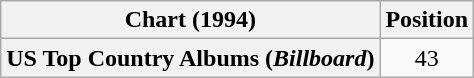<table class="wikitable plainrowheaders" style="text-align:center">
<tr>
<th scope="col">Chart (1994)</th>
<th scope="col">Position</th>
</tr>
<tr>
<th scope="row">US Top Country Albums (<em>Billboard</em>)</th>
<td>43</td>
</tr>
</table>
